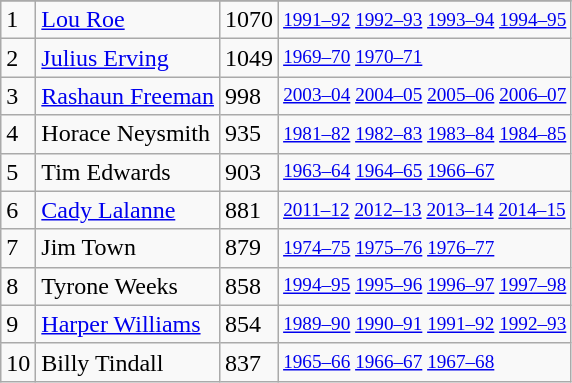<table class="wikitable">
<tr>
</tr>
<tr>
<td>1</td>
<td><a href='#'>Lou Roe</a></td>
<td>1070</td>
<td style="font-size:80%;"><a href='#'>1991–92</a> <a href='#'>1992–93</a> <a href='#'>1993–94</a> <a href='#'>1994–95</a></td>
</tr>
<tr>
<td>2</td>
<td><a href='#'>Julius Erving</a></td>
<td>1049</td>
<td style="font-size:80%;"><a href='#'>1969–70</a> <a href='#'>1970–71</a></td>
</tr>
<tr>
<td>3</td>
<td><a href='#'>Rashaun Freeman</a></td>
<td>998</td>
<td style="font-size:80%;"><a href='#'>2003–04</a> <a href='#'>2004–05</a> <a href='#'>2005–06</a> <a href='#'>2006–07</a></td>
</tr>
<tr>
<td>4</td>
<td>Horace Neysmith</td>
<td>935</td>
<td style="font-size:80%;"><a href='#'>1981–82</a> <a href='#'>1982–83</a> <a href='#'>1983–84</a> <a href='#'>1984–85</a></td>
</tr>
<tr>
<td>5</td>
<td>Tim Edwards</td>
<td>903</td>
<td style="font-size:80%;"><a href='#'>1963–64</a> <a href='#'>1964–65</a> <a href='#'>1966–67</a></td>
</tr>
<tr>
<td>6</td>
<td><a href='#'>Cady Lalanne</a></td>
<td>881</td>
<td style="font-size:80%;"><a href='#'>2011–12</a> <a href='#'>2012–13</a> <a href='#'>2013–14</a> <a href='#'>2014–15</a></td>
</tr>
<tr>
<td>7</td>
<td>Jim Town</td>
<td>879</td>
<td style="font-size:80%;"><a href='#'>1974–75</a> <a href='#'>1975–76</a> <a href='#'>1976–77</a></td>
</tr>
<tr>
<td>8</td>
<td>Tyrone Weeks</td>
<td>858</td>
<td style="font-size:80%;"><a href='#'>1994–95</a> <a href='#'>1995–96</a> <a href='#'>1996–97</a> <a href='#'>1997–98</a></td>
</tr>
<tr>
<td>9</td>
<td><a href='#'>Harper Williams</a></td>
<td>854</td>
<td style="font-size:80%;"><a href='#'>1989–90</a> <a href='#'>1990–91</a> <a href='#'>1991–92</a> <a href='#'>1992–93</a></td>
</tr>
<tr>
<td>10</td>
<td>Billy Tindall</td>
<td>837</td>
<td style="font-size:80%;"><a href='#'>1965–66</a> <a href='#'>1966–67</a> <a href='#'>1967–68</a></td>
</tr>
</table>
